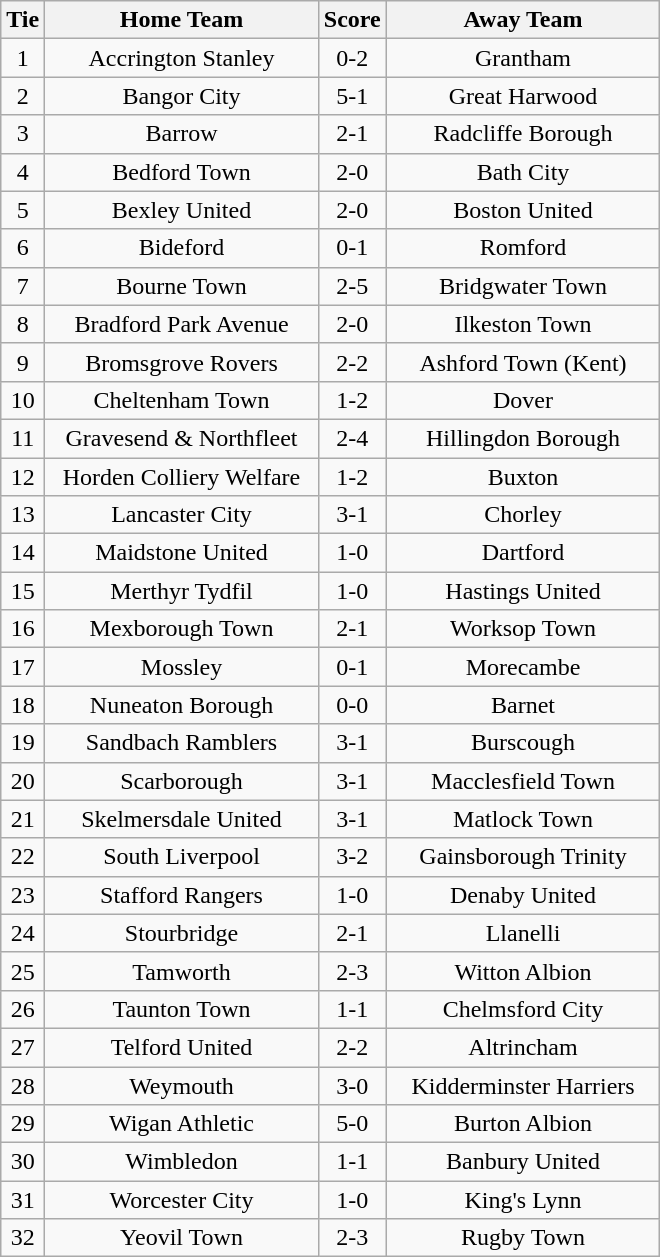<table class="wikitable" style="text-align:center;">
<tr>
<th width=20>Tie</th>
<th width=175>Home Team</th>
<th width=20>Score</th>
<th width=175>Away Team</th>
</tr>
<tr>
<td>1</td>
<td>Accrington Stanley</td>
<td>0-2</td>
<td>Grantham</td>
</tr>
<tr>
<td>2</td>
<td>Bangor City</td>
<td>5-1</td>
<td>Great Harwood</td>
</tr>
<tr>
<td>3</td>
<td>Barrow</td>
<td>2-1</td>
<td>Radcliffe Borough</td>
</tr>
<tr>
<td>4</td>
<td>Bedford Town</td>
<td>2-0</td>
<td>Bath City</td>
</tr>
<tr>
<td>5</td>
<td>Bexley United</td>
<td>2-0</td>
<td>Boston United</td>
</tr>
<tr>
<td>6</td>
<td>Bideford</td>
<td>0-1</td>
<td>Romford</td>
</tr>
<tr>
<td>7</td>
<td>Bourne Town</td>
<td>2-5</td>
<td>Bridgwater Town</td>
</tr>
<tr>
<td>8</td>
<td>Bradford Park Avenue</td>
<td>2-0</td>
<td>Ilkeston Town</td>
</tr>
<tr>
<td>9</td>
<td>Bromsgrove Rovers</td>
<td>2-2</td>
<td>Ashford Town (Kent)</td>
</tr>
<tr>
<td>10</td>
<td>Cheltenham Town</td>
<td>1-2</td>
<td>Dover</td>
</tr>
<tr>
<td>11</td>
<td>Gravesend & Northfleet</td>
<td>2-4</td>
<td>Hillingdon Borough</td>
</tr>
<tr>
<td>12</td>
<td>Horden Colliery Welfare</td>
<td>1-2</td>
<td>Buxton</td>
</tr>
<tr>
<td>13</td>
<td>Lancaster City</td>
<td>3-1</td>
<td>Chorley</td>
</tr>
<tr>
<td>14</td>
<td>Maidstone United</td>
<td>1-0</td>
<td>Dartford</td>
</tr>
<tr>
<td>15</td>
<td>Merthyr Tydfil</td>
<td>1-0</td>
<td>Hastings United</td>
</tr>
<tr>
<td>16</td>
<td>Mexborough Town</td>
<td>2-1</td>
<td>Worksop Town</td>
</tr>
<tr>
<td>17</td>
<td>Mossley</td>
<td>0-1</td>
<td>Morecambe</td>
</tr>
<tr>
<td>18</td>
<td>Nuneaton Borough</td>
<td>0-0</td>
<td>Barnet</td>
</tr>
<tr>
<td>19</td>
<td>Sandbach Ramblers</td>
<td>3-1</td>
<td>Burscough</td>
</tr>
<tr>
<td>20</td>
<td>Scarborough</td>
<td>3-1</td>
<td>Macclesfield Town</td>
</tr>
<tr>
<td>21</td>
<td>Skelmersdale United</td>
<td>3-1</td>
<td>Matlock Town</td>
</tr>
<tr>
<td>22</td>
<td>South Liverpool</td>
<td>3-2</td>
<td>Gainsborough Trinity</td>
</tr>
<tr>
<td>23</td>
<td>Stafford Rangers</td>
<td>1-0</td>
<td>Denaby United</td>
</tr>
<tr>
<td>24</td>
<td>Stourbridge</td>
<td>2-1</td>
<td>Llanelli</td>
</tr>
<tr>
<td>25</td>
<td>Tamworth</td>
<td>2-3</td>
<td>Witton Albion</td>
</tr>
<tr>
<td>26</td>
<td>Taunton Town</td>
<td>1-1</td>
<td>Chelmsford City</td>
</tr>
<tr>
<td>27</td>
<td>Telford United</td>
<td>2-2</td>
<td>Altrincham</td>
</tr>
<tr>
<td>28</td>
<td>Weymouth</td>
<td>3-0</td>
<td>Kidderminster Harriers</td>
</tr>
<tr>
<td>29</td>
<td>Wigan Athletic</td>
<td>5-0</td>
<td>Burton Albion</td>
</tr>
<tr>
<td>30</td>
<td>Wimbledon</td>
<td>1-1</td>
<td>Banbury United</td>
</tr>
<tr>
<td>31</td>
<td>Worcester City</td>
<td>1-0</td>
<td>King's Lynn</td>
</tr>
<tr>
<td>32</td>
<td>Yeovil Town</td>
<td>2-3</td>
<td>Rugby Town</td>
</tr>
</table>
